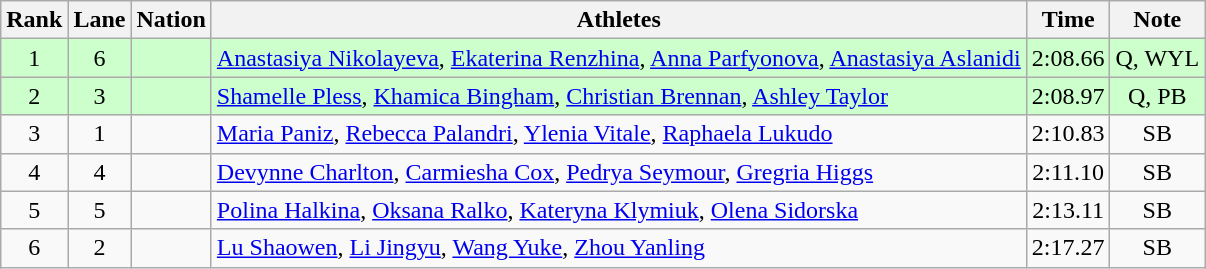<table class="wikitable sortable" style="text-align:center">
<tr>
<th>Rank</th>
<th>Lane</th>
<th>Nation</th>
<th>Athletes</th>
<th>Time</th>
<th>Note</th>
</tr>
<tr bgcolor=ccffcc>
<td>1</td>
<td>6</td>
<td align=left></td>
<td align=left><a href='#'>Anastasiya Nikolayeva</a>, <a href='#'>Ekaterina Renzhina</a>, <a href='#'>Anna Parfyonova</a>, <a href='#'>Anastasiya Aslanidi</a></td>
<td>2:08.66</td>
<td>Q, WYL</td>
</tr>
<tr bgcolor=ccffcc>
<td>2</td>
<td>3</td>
<td align=left></td>
<td align=left><a href='#'>Shamelle Pless</a>, <a href='#'>Khamica Bingham</a>, <a href='#'>Christian Brennan</a>, <a href='#'>Ashley Taylor</a></td>
<td>2:08.97</td>
<td>Q, PB</td>
</tr>
<tr>
<td>3</td>
<td>1</td>
<td align=left></td>
<td align=left><a href='#'>Maria Paniz</a>, <a href='#'>Rebecca Palandri</a>, <a href='#'>Ylenia Vitale</a>, <a href='#'>Raphaela Lukudo</a></td>
<td>2:10.83</td>
<td>SB</td>
</tr>
<tr>
<td>4</td>
<td>4</td>
<td align=left></td>
<td align=left><a href='#'>Devynne Charlton</a>, <a href='#'>Carmiesha Cox</a>, <a href='#'>Pedrya Seymour</a>, <a href='#'>Gregria Higgs</a></td>
<td>2:11.10</td>
<td>SB</td>
</tr>
<tr>
<td>5</td>
<td>5</td>
<td align=left></td>
<td align=left><a href='#'>Polina Halkina</a>, <a href='#'>Oksana Ralko</a>, <a href='#'>Kateryna Klymiuk</a>, <a href='#'>Olena Sidorska</a></td>
<td>2:13.11</td>
<td>SB</td>
</tr>
<tr>
<td>6</td>
<td>2</td>
<td align=left></td>
<td align=left><a href='#'>Lu Shaowen</a>, <a href='#'>Li Jingyu</a>, <a href='#'>Wang Yuke</a>, <a href='#'>Zhou Yanling</a></td>
<td>2:17.27</td>
<td>SB</td>
</tr>
</table>
